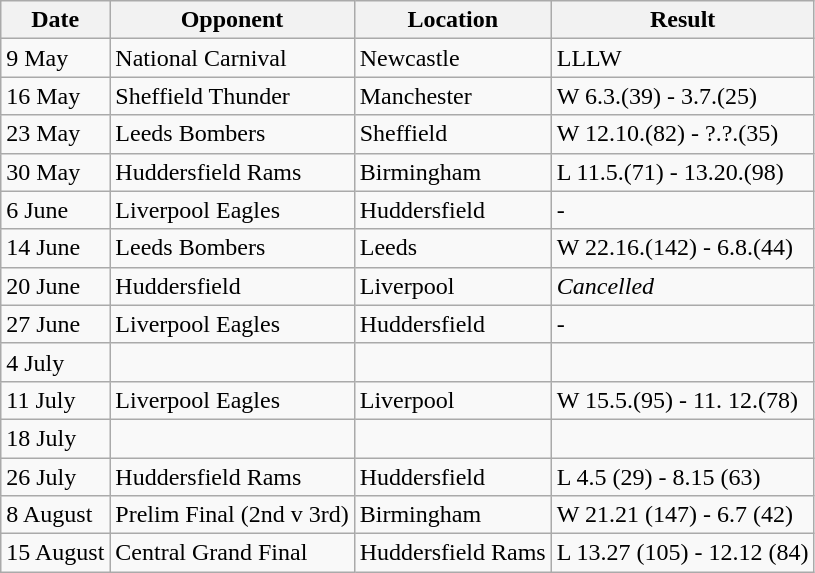<table class="wikitable" border="1">
<tr>
<th>Date</th>
<th>Opponent</th>
<th>Location</th>
<th>Result</th>
</tr>
<tr>
<td>9 May</td>
<td>National Carnival</td>
<td>Newcastle</td>
<td>LLLW</td>
</tr>
<tr>
<td>16 May</td>
<td>Sheffield Thunder</td>
<td>Manchester</td>
<td>W 6.3.(39) - 3.7.(25)</td>
</tr>
<tr>
<td>23 May</td>
<td>Leeds Bombers</td>
<td>Sheffield</td>
<td>W 12.10.(82) - ?.?.(35)</td>
</tr>
<tr>
<td>30 May</td>
<td>Huddersfield Rams</td>
<td>Birmingham</td>
<td>L 11.5.(71) - 13.20.(98)</td>
</tr>
<tr>
<td>6 June</td>
<td>Liverpool Eagles</td>
<td>Huddersfield</td>
<td>-</td>
</tr>
<tr>
<td>14 June</td>
<td>Leeds Bombers</td>
<td>Leeds</td>
<td>W 22.16.(142) - 6.8.(44)</td>
</tr>
<tr>
<td>20 June</td>
<td>Huddersfield</td>
<td>Liverpool</td>
<td><em>Cancelled</em></td>
</tr>
<tr>
<td>27 June</td>
<td>Liverpool Eagles</td>
<td>Huddersfield</td>
<td>-</td>
</tr>
<tr>
<td>4 July</td>
<td></td>
<td></td>
<td></td>
</tr>
<tr>
<td>11 July</td>
<td>Liverpool Eagles</td>
<td>Liverpool</td>
<td>W 15.5.(95) - 11. 12.(78)</td>
</tr>
<tr>
<td>18 July</td>
<td></td>
<td></td>
<td></td>
</tr>
<tr>
<td>26 July</td>
<td>Huddersfield Rams</td>
<td>Huddersfield</td>
<td>L 4.5 (29) - 8.15 (63)</td>
</tr>
<tr>
<td>8 August</td>
<td>Prelim Final (2nd v 3rd)</td>
<td>Birmingham</td>
<td>W 21.21 (147) - 6.7 (42)</td>
</tr>
<tr>
<td>15 August</td>
<td>Central Grand Final</td>
<td>Huddersfield Rams</td>
<td>L 13.27 (105)  - 12.12 (84)</td>
</tr>
</table>
